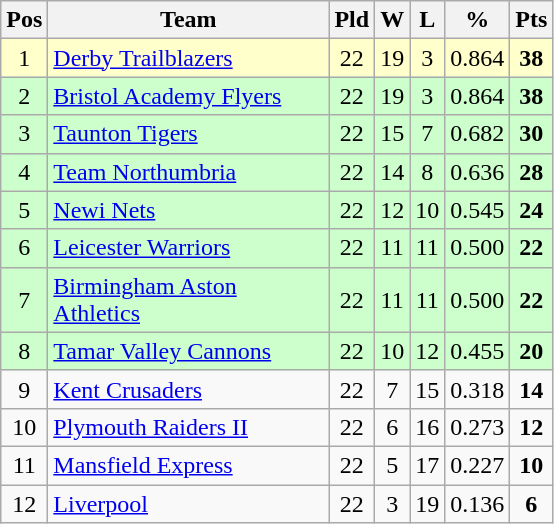<table class="wikitable" style="text-align: center;">
<tr>
<th>Pos</th>
<th scope="col" style="width: 180px;">Team</th>
<th>Pld</th>
<th>W</th>
<th>L</th>
<th>%</th>
<th>Pts</th>
</tr>
<tr style="background: #ffffcc;">
<td>1</td>
<td style="text-align:left;"><a href='#'>Derby Trailblazers</a></td>
<td>22</td>
<td>19</td>
<td>3</td>
<td>0.864</td>
<td><strong>38</strong></td>
</tr>
<tr style="background: #ccffcc;">
<td>2</td>
<td style="text-align:left;"><a href='#'>Bristol Academy Flyers</a></td>
<td>22</td>
<td>19</td>
<td>3</td>
<td>0.864</td>
<td><strong>38</strong></td>
</tr>
<tr style="background: #ccffcc;">
<td>3</td>
<td style="text-align:left;"><a href='#'>Taunton Tigers</a></td>
<td>22</td>
<td>15</td>
<td>7</td>
<td>0.682</td>
<td><strong>30</strong></td>
</tr>
<tr style="background: #ccffcc;">
<td>4</td>
<td style="text-align:left;"><a href='#'>Team Northumbria</a></td>
<td>22</td>
<td>14</td>
<td>8</td>
<td>0.636</td>
<td><strong>28</strong></td>
</tr>
<tr style="background: #ccffcc;">
<td>5</td>
<td style="text-align:left;"><a href='#'>Newi Nets</a></td>
<td>22</td>
<td>12</td>
<td>10</td>
<td>0.545</td>
<td><strong>24</strong></td>
</tr>
<tr style="background: #ccffcc;">
<td>6</td>
<td style="text-align:left;"><a href='#'>Leicester Warriors</a></td>
<td>22</td>
<td>11</td>
<td>11</td>
<td>0.500</td>
<td><strong>22</strong></td>
</tr>
<tr style="background: #ccffcc;">
<td>7</td>
<td style="text-align:left;"><a href='#'>Birmingham Aston Athletics</a></td>
<td>22</td>
<td>11</td>
<td>11</td>
<td>0.500</td>
<td><strong>22</strong></td>
</tr>
<tr style="background: #ccffcc;">
<td>8</td>
<td style="text-align:left;"><a href='#'>Tamar Valley Cannons</a></td>
<td>22</td>
<td>10</td>
<td>12</td>
<td>0.455</td>
<td><strong>20</strong></td>
</tr>
<tr>
<td>9</td>
<td style="text-align:left;"><a href='#'>Kent Crusaders</a></td>
<td>22</td>
<td>7</td>
<td>15</td>
<td>0.318</td>
<td><strong>14</strong></td>
</tr>
<tr>
<td>10</td>
<td style="text-align:left;"><a href='#'>Plymouth Raiders II</a></td>
<td>22</td>
<td>6</td>
<td>16</td>
<td>0.273</td>
<td><strong>12</strong></td>
</tr>
<tr>
<td>11</td>
<td style="text-align:left;"><a href='#'>Mansfield Express</a></td>
<td>22</td>
<td>5</td>
<td>17</td>
<td>0.227</td>
<td><strong>10</strong></td>
</tr>
<tr>
<td>12</td>
<td style="text-align:left;"><a href='#'>Liverpool</a></td>
<td>22</td>
<td>3</td>
<td>19</td>
<td>0.136</td>
<td><strong>6</strong></td>
</tr>
</table>
